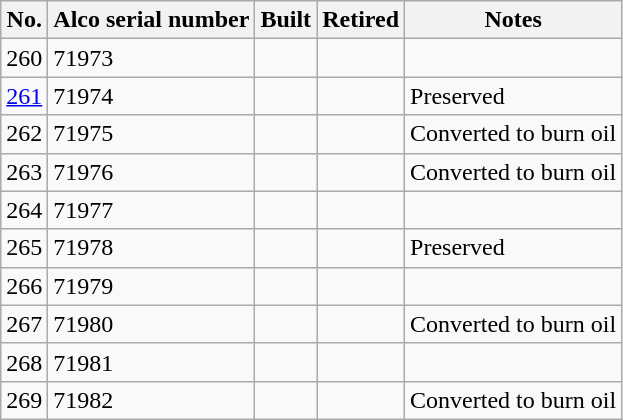<table class="wikitable sortable collapsible collapsed">
<tr>
<th>No.</th>
<th>Alco serial number</th>
<th>Built</th>
<th>Retired</th>
<th>Notes</th>
</tr>
<tr>
<td>260</td>
<td>71973</td>
<td></td>
<td></td>
<td></td>
</tr>
<tr>
<td><a href='#'>261</a></td>
<td>71974</td>
<td></td>
<td></td>
<td>Preserved</td>
</tr>
<tr>
<td>262</td>
<td>71975</td>
<td></td>
<td></td>
<td>Converted to burn oil</td>
</tr>
<tr>
<td>263</td>
<td>71976</td>
<td></td>
<td></td>
<td>Converted to burn oil</td>
</tr>
<tr>
<td>264</td>
<td>71977</td>
<td></td>
<td></td>
<td></td>
</tr>
<tr>
<td>265</td>
<td>71978</td>
<td></td>
<td></td>
<td>Preserved</td>
</tr>
<tr>
<td>266</td>
<td>71979</td>
<td></td>
<td></td>
<td></td>
</tr>
<tr>
<td>267</td>
<td>71980</td>
<td></td>
<td></td>
<td>Converted to burn oil</td>
</tr>
<tr>
<td>268</td>
<td>71981</td>
<td></td>
<td></td>
<td></td>
</tr>
<tr>
<td>269</td>
<td>71982</td>
<td></td>
<td></td>
<td>Converted to burn oil</td>
</tr>
</table>
